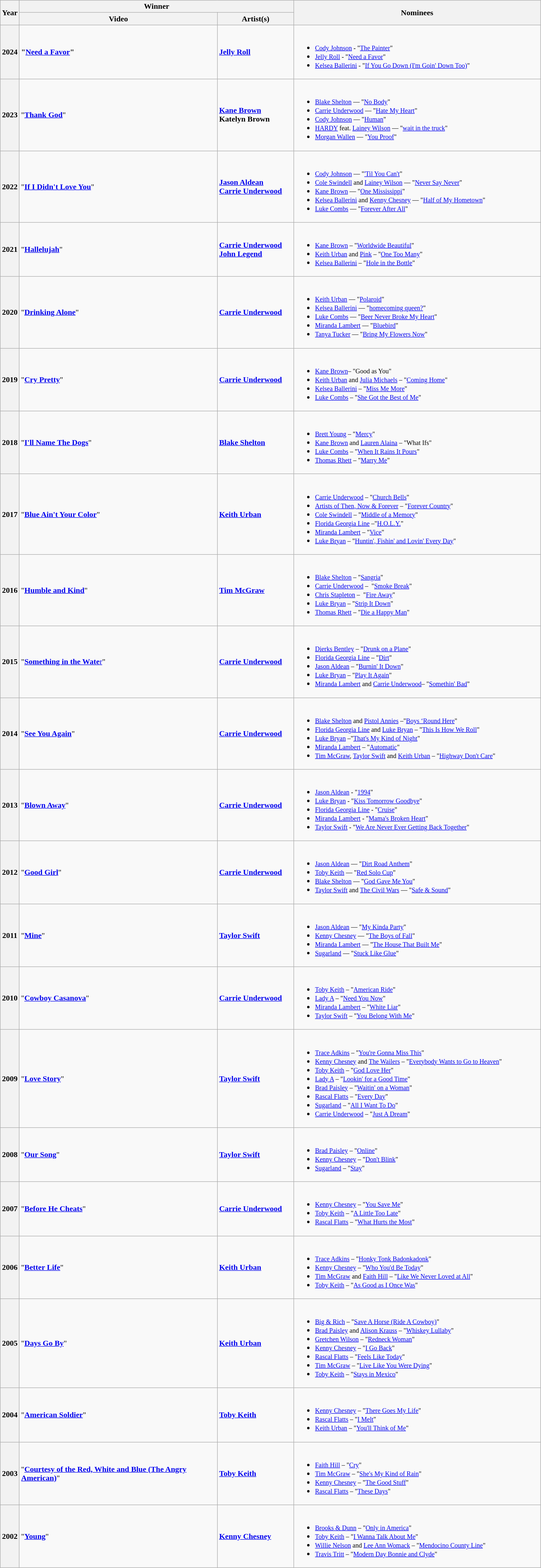<table class="wikitable sortable">
<tr>
<th rowspan="2" bgcolor="#efefef">Year</th>
<th colspan="2">Winner</th>
<th rowspan="2" bgcolor="#efefef" class="unsortable" width="500">Nominees</th>
</tr>
<tr>
<th width="400">Video</th>
<th width="150">Artist(s)</th>
</tr>
<tr>
<th>2024</th>
<td> <strong>"<a href='#'>Need a Favor</a>"</strong></td>
<td><a href='#'><strong>Jelly Roll</strong></a></td>
<td><br><ul><li><small><a href='#'>Cody Johnson</a> -  "<a href='#'>The Painter</a>"</small></li><li><small><a href='#'>Jelly Roll</a> - "<a href='#'>Need a Favor</a>"</small></li><li><small><a href='#'>Kelsea Ballerini</a> - "<a href='#'>If You Go Down (I'm Goin' Down Too)</a>"</small></li></ul></td>
</tr>
<tr>
<th>2023</th>
<td> "<a href='#'><strong>Thank God</strong></a>"</td>
<td><strong><a href='#'>Kane Brown</a><br> Katelyn Brown</strong></td>
<td><br><ul><li><small><a href='#'>Blake Shelton</a> — "<a href='#'>No Body</a>"</small></li><li><small><a href='#'>Carrie Underwood</a> — "<a href='#'>Hate My Heart</a>"</small></li><li><small><a href='#'>Cody Johnson</a> — "<a href='#'>Human</a>"</small></li><li><small><a href='#'>HARDY</a> feat. <a href='#'>Lainey Wilson</a> — "<a href='#'>wait in the truck</a>"</small></li><li><small><a href='#'>Morgan Wallen</a> — "<a href='#'>You Proof</a>"</small></li></ul></td>
</tr>
<tr>
<th>2022</th>
<td> "<a href='#'><strong>If I Didn't Love You</strong></a>"</td>
<td><strong><a href='#'>Jason Aldean</a><br><a href='#'>Carrie Underwood</a></strong></td>
<td><br><ul><li><small><a href='#'>Cody Johnson</a> — "<a href='#'>'Til You Can't</a>"</small></li><li><small><a href='#'>Cole Swindell</a> and <a href='#'>Lainey Wilson</a> — "<a href='#'>Never Say Never</a>"</small></li><li><small><a href='#'>Kane Brown</a> — "<a href='#'>One Mississippi</a>"</small></li><li><small><a href='#'>Kelsea Ballerini</a> and <a href='#'>Kenny Chesney</a> — "<a href='#'>Half of My Hometown</a>"</small></li><li><small><a href='#'>Luke Combs</a> — "<a href='#'>Forever After All</a>"</small></li></ul></td>
</tr>
<tr>
<th>2021</th>
<td> "<strong><a href='#'>Hallelujah</a></strong>"</td>
<td><strong><a href='#'>Carrie Underwood</a><br><a href='#'>John Legend</a></strong></td>
<td><br><ul><li><small><a href='#'>Kane Brown</a> – "<a href='#'>Worldwide Beautiful</a>"</small></li><li><small><a href='#'>Keith Urban</a> and <a href='#'>Pink</a> – "<a href='#'>One Too Many</a>"</small></li><li><small><a href='#'>Kelsea Ballerini</a> – "<a href='#'>Hole in the Bottle</a>"</small></li></ul></td>
</tr>
<tr>
<th>2020</th>
<td> "<strong><a href='#'>Drinking Alone</a></strong>"</td>
<td><strong><a href='#'>Carrie Underwood</a></strong></td>
<td><br><ul><li><small><a href='#'>Keith Urban</a> — "<a href='#'>Polaroid</a>"</small></li><li><small><a href='#'>Kelsea Ballerini</a> — "<a href='#'>homecoming queen?</a>"</small></li><li><small><a href='#'>Luke Combs</a> — "<a href='#'>Beer Never Broke My Heart</a>"</small></li><li><small><a href='#'>Miranda Lambert</a> — "<a href='#'>Bluebird</a>"</small></li><li><small><a href='#'>Tanya Tucker</a> — "<a href='#'>Bring My Flowers Now</a>"</small></li></ul></td>
</tr>
<tr>
<th>2019</th>
<td> "<a href='#'><strong>Cry Pretty</strong></a>"</td>
<td><strong><a href='#'>Carrie Underwood</a></strong></td>
<td><br><ul><li><small><a href='#'>Kane Brown</a>– "Good as You"</small></li><li><small><a href='#'>Keith Urban</a> and <a href='#'>Julia Michaels</a> – "<a href='#'>Coming Home</a>"</small></li><li><small><a href='#'>Kelsea Ballerini</a> – "<a href='#'>Miss Me More</a>"</small></li><li><small><a href='#'>Luke Combs</a> – "<a href='#'>She Got the Best of Me</a>"</small></li></ul></td>
</tr>
<tr>
<th>2018</th>
<td> "<a href='#'><strong>I'll Name The Dogs</strong></a>"</td>
<td><strong><a href='#'>Blake Shelton</a></strong></td>
<td><br><ul><li><small><a href='#'>Brett Young</a> – "<a href='#'>Mercy</a>"</small></li><li><small><a href='#'>Kane Brown</a> and <a href='#'>Lauren Alaina</a> – "What Ifs"</small></li><li><small><a href='#'>Luke Combs</a> – "<a href='#'>When It Rains It Pours</a>"</small></li><li><small><a href='#'>Thomas Rhett</a> – "<a href='#'>Marry Me</a>"</small></li></ul></td>
</tr>
<tr>
<th>2017</th>
<td> "<strong><a href='#'>Blue Ain't Your Color</a></strong>"</td>
<td><strong><a href='#'>Keith Urban</a></strong></td>
<td><br><ul><li><small><a href='#'>Carrie Underwood</a> – "<a href='#'>Church Bells</a>"</small></li><li><small><a href='#'>Artists of Then, Now & Forever</a> – "<a href='#'>Forever Country</a>"</small></li><li><small><a href='#'>Cole Swindell</a> – "<a href='#'>Middle of a Memory</a>"</small></li><li><small><a href='#'>Florida Georgia Line</a> –"<a href='#'>H.O.L.Y.</a>"</small></li><li><small><a href='#'>Miranda Lambert</a> – "<a href='#'>Vice</a>"</small></li><li><small><a href='#'>Luke Bryan</a> – "<a href='#'>Huntin', Fishin' and Lovin' Every Day</a>"</small></li></ul></td>
</tr>
<tr>
<th>2016</th>
<td> "<strong><a href='#'>Humble and Kind</a></strong>"</td>
<td><strong><a href='#'>Tim McGraw</a></strong></td>
<td><br><ul><li><small><a href='#'>Blake Shelton</a> – "<a href='#'>Sangria</a>"</small></li><li><small><a href='#'>Carrie Underwood</a> –  "<a href='#'>Smoke Break</a>"</small></li><li><small><a href='#'>Chris Stapleton</a> –  "<a href='#'>Fire Away</a>"</small></li><li><small><a href='#'>Luke Bryan</a> – "<a href='#'>Strip It Down</a>"</small></li><li><small><a href='#'>Thomas Rhett</a> – "<a href='#'>Die a Happy Man</a>"</small></li></ul></td>
</tr>
<tr>
<th>2015</th>
<td> "<a href='#'><strong>Something in the Wate</strong>r</a>"</td>
<td><strong><a href='#'>Carrie Underwood</a></strong></td>
<td><br><ul><li><small><a href='#'>Dierks Bentley</a> – "<a href='#'>Drunk on a Plane</a>"</small></li><li><small><a href='#'>Florida Georgia Line</a> – "<a href='#'>Dirt</a>"</small></li><li><small><a href='#'>Jason Aldean</a> – "<a href='#'>Burnin' It Down</a>"</small></li><li><small><a href='#'>Luke Bryan</a> – "<a href='#'>Play It Again</a>"</small></li><li><small><a href='#'>Miranda Lambert</a> and <a href='#'>Carrie Underwood</a>– "<a href='#'>Somethin' Bad</a>"</small></li></ul></td>
</tr>
<tr>
<th>2014</th>
<td> "<strong><a href='#'>See You Again</a></strong>"</td>
<td><strong><a href='#'>Carrie Underwood</a></strong></td>
<td><br><ul><li><small><a href='#'>Blake Shelton</a> and <a href='#'>Pistol Annies</a> –"<a href='#'>Boys ‘Round Here</a>"</small></li><li><small><a href='#'>Florida Georgia Line</a> and <a href='#'>Luke Bryan</a> – "<a href='#'>This Is How We Roll</a>"</small></li><li><small><a href='#'>Luke Bryan</a> –"<a href='#'>That's My Kind of Night</a>"</small></li><li><small><a href='#'>Miranda Lambert</a> – "<a href='#'>Automatic</a>"</small></li><li><small><a href='#'>Tim McGraw</a>, <a href='#'>Taylor Swift</a> and <a href='#'>Keith Urban</a> – "<a href='#'>Highway Don't Care</a>"</small></li></ul></td>
</tr>
<tr>
<th>2013</th>
<td> "<strong><a href='#'>Blown Away</a></strong>"</td>
<td><strong><a href='#'>Carrie Underwood</a></strong></td>
<td><br><ul><li><small><a href='#'>Jason Aldean</a> - "<a href='#'>1994</a>"</small></li><li><small><a href='#'>Luke Bryan</a> - "<a href='#'>Kiss Tomorrow Goodbye</a>"</small></li><li><small><a href='#'>Florida Georgia Line</a> - "<a href='#'>Cruise</a>"</small></li><li><small><a href='#'>Miranda Lambert</a> - "<a href='#'>Mama's Broken Heart</a>"</small></li><li><small><a href='#'>Taylor Swift</a> - "<a href='#'>We Are Never Ever Getting Back Together</a>"</small></li></ul></td>
</tr>
<tr>
<th>2012</th>
<td> "<a href='#'><strong>Good Girl</strong></a>"</td>
<td><strong><a href='#'>Carrie Underwood</a></strong></td>
<td><br><ul><li><small><a href='#'>Jason Aldean</a> — "<a href='#'>Dirt Road Anthem</a>"</small></li><li><small><a href='#'>Toby Keith</a> — "<a href='#'>Red Solo Cup</a>"</small></li><li><small><a href='#'>Blake Shelton</a> — "<a href='#'>God Gave Me You</a>"</small></li><li><small><a href='#'>Taylor Swift</a> and <a href='#'>The Civil Wars</a> — "<a href='#'>Safe & Sound</a>"</small></li></ul></td>
</tr>
<tr>
<th>2011</th>
<td> "<a href='#'><strong>Mine</strong></a>"</td>
<td><strong><a href='#'>Taylor Swift</a></strong></td>
<td><br><ul><li><small><a href='#'>Jason Aldean</a> — "<a href='#'>My Kinda Party</a>"</small></li><li><small><a href='#'>Kenny Chesney</a> — "<a href='#'>The Boys of Fall</a>"</small></li><li><small><a href='#'>Miranda Lambert</a> — "<a href='#'>The House That Built Me</a>"</small></li><li><small><a href='#'>Sugarland</a> — "<a href='#'>Stuck Like Glue</a>"</small></li></ul></td>
</tr>
<tr>
<th>2010</th>
<td> "<strong><a href='#'>Cowboy Casanova</a></strong>"</td>
<td><strong><a href='#'>Carrie Underwood</a></strong></td>
<td><br><ul><li><small><a href='#'>Toby Keith</a> – "<a href='#'>American Ride</a>"</small></li><li><small><a href='#'>Lady A</a> – "<a href='#'>Need You Now</a>"</small></li><li><small><a href='#'>Miranda Lambert</a> – "<a href='#'>White Liar</a>"</small></li><li><small><a href='#'>Taylor Swift</a> – "<a href='#'>You Belong With Me</a>"</small></li></ul></td>
</tr>
<tr>
<th>2009</th>
<td> "<strong><a href='#'>Love Story</a></strong>"</td>
<td><strong><a href='#'>Taylor Swift</a></strong></td>
<td><br><ul><li><small><a href='#'>Trace Adkins</a> – "<a href='#'>You're Gonna Miss This</a>"</small></li><li><small><a href='#'>Kenny Chesney</a> and <a href='#'>The Wailers</a> – "<a href='#'>Everybody Wants to Go to Heaven</a>"</small></li><li><small><a href='#'>Toby Keith</a> – "<a href='#'>God Love Her</a>"</small></li><li><small><a href='#'>Lady A</a> – "<a href='#'>Lookin' for a Good Time</a>"</small></li><li><small><a href='#'>Brad Paisley</a> – "<a href='#'>Waitin' on a Woman</a>"</small></li><li><small><a href='#'>Rascal Flatts</a> – "<a href='#'>Every Day</a>"</small></li><li><small><a href='#'>Sugarland</a> – "<a href='#'>All I Want To Do</a>"</small></li><li><small><a href='#'>Carrie Underwood</a> – "<a href='#'>Just A Dream</a>"</small></li></ul></td>
</tr>
<tr>
<th>2008</th>
<td> "<strong><a href='#'>Our Song</a></strong>"</td>
<td><strong><a href='#'>Taylor Swift</a></strong></td>
<td><br><ul><li><small><a href='#'>Brad Paisley</a> – "<a href='#'>Online</a>"</small></li><li><small><a href='#'>Kenny Chesney</a> – "<a href='#'>Don't Blink</a>"</small></li><li><small><a href='#'>Sugarland</a> – "<a href='#'>Stay</a>"</small></li></ul></td>
</tr>
<tr>
<th>2007</th>
<td> "<strong><a href='#'>Before He Cheats</a></strong>"</td>
<td><strong><a href='#'>Carrie Underwood</a></strong></td>
<td><br><ul><li><small><a href='#'>Kenny Chesney</a> – "<a href='#'>You Save Me</a>"</small></li><li><small><a href='#'>Toby Keith</a> – "<a href='#'>A Little Too Late</a>"</small></li><li><small><a href='#'>Rascal Flatts</a> – "<a href='#'>What Hurts the Most</a>"</small></li></ul></td>
</tr>
<tr>
<th>2006</th>
<td> "<strong><a href='#'>Better Life</a></strong>"</td>
<td><strong><a href='#'>Keith Urban</a></strong></td>
<td><br><ul><li><small><a href='#'>Trace Adkins</a> – "<a href='#'>Honky Tonk Badonkadonk</a>"</small></li><li><small><a href='#'>Kenny Chesney</a> – "<a href='#'>Who You'd Be Today</a>"</small></li><li><small><a href='#'>Tim McGraw</a> and <a href='#'>Faith Hill</a> – "<a href='#'>Like We Never Loved at All</a>"</small></li><li><small><a href='#'>Toby Keith</a> – "<a href='#'>As Good as I Once Was</a>"</small></li></ul></td>
</tr>
<tr>
<th>2005</th>
<td> "<strong><a href='#'>Days Go By</a></strong>"</td>
<td><strong><a href='#'>Keith Urban</a></strong></td>
<td><br><ul><li><small><a href='#'>Big & Rich</a> – "<a href='#'>Save A Horse (Ride A Cowboy)</a>"</small></li><li><small><a href='#'>Brad Paisley</a> and <a href='#'>Alison Krauss</a> – "<a href='#'>Whiskey Lullaby</a>"</small></li><li><small><a href='#'>Gretchen Wilson</a> – "<a href='#'>Redneck Woman</a>"</small></li><li><small><a href='#'>Kenny Chesney</a> – "<a href='#'>I Go Back</a>"</small></li><li><small><a href='#'>Rascal Flatts</a> – "<a href='#'>Feels Like Today</a>"</small></li><li><small><a href='#'>Tim McGraw</a> – "<a href='#'>Live Like You Were Dying</a>"</small></li><li><small><a href='#'>Toby Keith</a> – "<a href='#'>Stays in Mexico</a>"</small></li></ul></td>
</tr>
<tr>
<th>2004</th>
<td> "<strong><a href='#'>American Soldier</a></strong>"</td>
<td><strong><a href='#'>Toby Keith</a></strong></td>
<td><br><ul><li><small><a href='#'>Kenny Chesney</a> – "<a href='#'>There Goes My Life</a>"</small></li><li><small><a href='#'>Rascal Flatts</a> – "<a href='#'>I Melt</a>"</small></li><li><small><a href='#'>Keith Urban</a> – "<a href='#'>You'll Think of Me</a>"</small></li></ul></td>
</tr>
<tr>
<th>2003</th>
<td>  "<strong><a href='#'>Courtesy of the Red, White and Blue (The Angry American)</a></strong>"</td>
<td><strong><a href='#'>Toby Keith</a></strong></td>
<td><br><ul><li><small><a href='#'>Faith Hill</a> – "<a href='#'>Cry</a>"</small></li><li><small><a href='#'>Tim McGraw</a> – "<a href='#'>She's My Kind of Rain</a>"</small></li><li><small><a href='#'>Kenny Chesney</a> – "<a href='#'>The Good Stuff</a>"</small></li><li><small><a href='#'>Rascal Flatts</a> – "<a href='#'>These Days</a>"</small></li></ul></td>
</tr>
<tr>
<th>2002</th>
<td> "<a href='#'><strong>Young</strong></a>"</td>
<td><strong><a href='#'>Kenny Chesney</a></strong></td>
<td><br><ul><li><small><a href='#'>Brooks & Dunn</a> – "<a href='#'>Only in America</a>"</small></li><li><small><a href='#'>Toby Keith</a> – "<a href='#'>I Wanna Talk About Me</a>"</small></li><li><small><a href='#'>Willie Nelson</a> and <a href='#'>Lee Ann Womack</a> – "<a href='#'>Mendocino County Line</a>"</small></li><li><small><a href='#'>Travis Tritt</a> – "<a href='#'>Modern Day Bonnie and Clyde</a>"</small></li></ul></td>
</tr>
</table>
